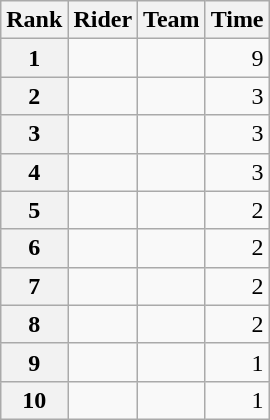<table class="wikitable" margin-bottom:0;">
<tr>
<th scope="col">Rank</th>
<th scope="col">Rider</th>
<th scope="col">Team</th>
<th scope="col">Time</th>
</tr>
<tr>
<th scope="row">1</th>
<td> </td>
<td></td>
<td align="right">9</td>
</tr>
<tr>
<th scope="row">2</th>
<td></td>
<td></td>
<td align="right">3</td>
</tr>
<tr>
<th scope="row">3</th>
<td></td>
<td></td>
<td align="right">3</td>
</tr>
<tr>
<th scope="row">4</th>
<td></td>
<td></td>
<td align="right">3</td>
</tr>
<tr>
<th scope="row">5</th>
<td></td>
<td></td>
<td align="right">2</td>
</tr>
<tr>
<th scope="row">6</th>
<td></td>
<td></td>
<td align="right">2</td>
</tr>
<tr>
<th scope="row">7</th>
<td></td>
<td></td>
<td align="right">2</td>
</tr>
<tr>
<th scope="row">8</th>
<td></td>
<td></td>
<td align="right">2</td>
</tr>
<tr>
<th scope="row">9</th>
<td></td>
<td></td>
<td align="right">1</td>
</tr>
<tr>
<th scope="row">10</th>
<td></td>
<td></td>
<td align="right">1</td>
</tr>
</table>
